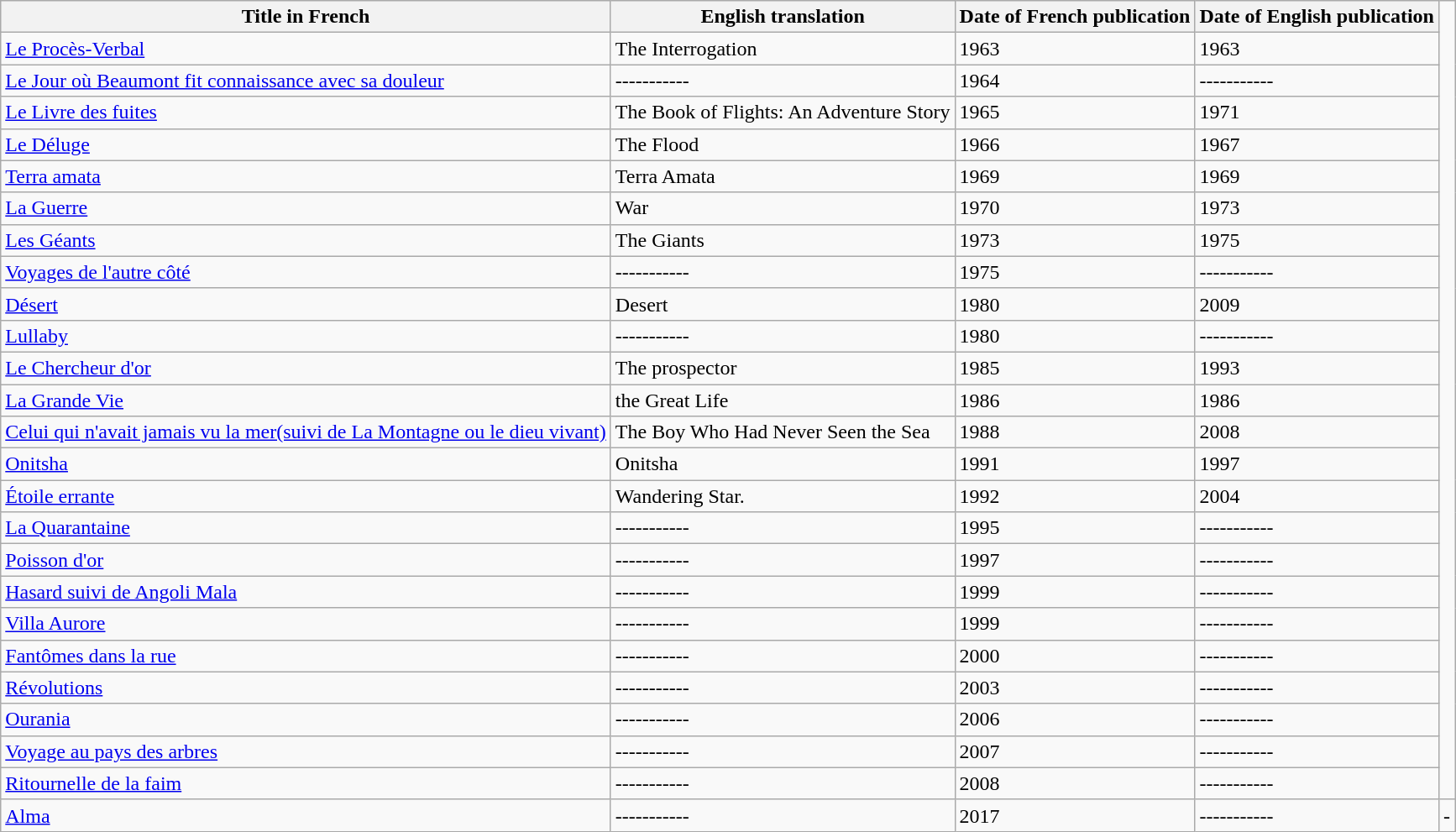<table class="wikitable">
<tr>
<th>Title in French</th>
<th>English translation</th>
<th>Date of French publication</th>
<th>Date of English publication</th>
</tr>
<tr>
<td><a href='#'>Le Procès-Verbal</a></td>
<td>The Interrogation</td>
<td>1963</td>
<td>1963</td>
</tr>
<tr>
<td><a href='#'>Le Jour où Beaumont fit connaissance avec sa douleur</a></td>
<td>-----------</td>
<td>1964</td>
<td>-----------</td>
</tr>
<tr>
<td><a href='#'>Le Livre des fuites</a></td>
<td>The Book of Flights: An Adventure Story</td>
<td>1965</td>
<td>1971</td>
</tr>
<tr>
<td><a href='#'>Le Déluge</a></td>
<td>The Flood</td>
<td>1966</td>
<td>1967</td>
</tr>
<tr>
<td><a href='#'>Terra amata</a></td>
<td>Terra Amata</td>
<td>1969</td>
<td>1969</td>
</tr>
<tr>
<td><a href='#'>La Guerre</a></td>
<td>War</td>
<td>1970</td>
<td>1973</td>
</tr>
<tr>
<td><a href='#'>Les Géants</a></td>
<td>The Giants</td>
<td>1973</td>
<td>1975</td>
</tr>
<tr>
<td><a href='#'>Voyages de l'autre côté</a></td>
<td>-----------</td>
<td>1975</td>
<td>-----------</td>
</tr>
<tr>
<td><a href='#'>Désert</a></td>
<td>Desert</td>
<td>1980</td>
<td>2009</td>
</tr>
<tr>
<td><a href='#'>Lullaby</a></td>
<td>-----------</td>
<td>1980</td>
<td>-----------</td>
</tr>
<tr>
<td><a href='#'>Le Chercheur d'or</a></td>
<td>The prospector</td>
<td>1985</td>
<td>1993</td>
</tr>
<tr>
<td><a href='#'>La Grande Vie</a></td>
<td>the Great Life</td>
<td>1986</td>
<td>1986</td>
</tr>
<tr>
<td><a href='#'>Celui qui n'avait jamais vu la mer(suivi de La Montagne ou le dieu vivant)</a></td>
<td>The Boy Who Had Never Seen the Sea</td>
<td>1988</td>
<td>2008</td>
</tr>
<tr>
<td><a href='#'>Onitsha</a></td>
<td>Onitsha</td>
<td>1991</td>
<td>1997</td>
</tr>
<tr>
<td><a href='#'>Étoile errante</a></td>
<td>Wandering Star.</td>
<td>1992</td>
<td>2004</td>
</tr>
<tr>
<td><a href='#'>La Quarantaine</a></td>
<td>-----------</td>
<td>1995</td>
<td>-----------</td>
</tr>
<tr>
<td><a href='#'>Poisson d'or</a></td>
<td>-----------</td>
<td>1997</td>
<td>-----------</td>
</tr>
<tr>
<td><a href='#'>Hasard suivi de Angoli Mala</a></td>
<td>-----------</td>
<td>1999</td>
<td>-----------</td>
</tr>
<tr>
<td><a href='#'>Villa Aurore</a></td>
<td>-----------</td>
<td>1999</td>
<td>-----------</td>
</tr>
<tr>
<td><a href='#'>Fantômes dans la rue</a></td>
<td>-----------</td>
<td>2000</td>
<td>-----------</td>
</tr>
<tr>
<td><a href='#'>Révolutions</a></td>
<td>-----------</td>
<td>2003</td>
<td>-----------</td>
</tr>
<tr>
<td><a href='#'>Ourania</a></td>
<td>-----------</td>
<td>2006</td>
<td>-----------</td>
</tr>
<tr>
<td><a href='#'>Voyage au pays des arbres</a></td>
<td>-----------</td>
<td>2007</td>
<td>-----------</td>
</tr>
<tr>
<td><a href='#'>Ritournelle de la faim</a></td>
<td>-----------</td>
<td>2008</td>
<td>-----------</td>
</tr>
<tr>
<td><a href='#'>Alma</a></td>
<td>-----------</td>
<td>2017</td>
<td>-----------</td>
<td>-</td>
</tr>
</table>
